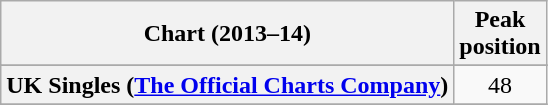<table class="wikitable sortable plainrowheaders">
<tr>
<th>Chart (2013–14)</th>
<th>Peak<br>position</th>
</tr>
<tr>
</tr>
<tr>
</tr>
<tr>
</tr>
<tr>
</tr>
<tr>
</tr>
<tr>
</tr>
<tr>
</tr>
<tr>
</tr>
<tr>
<th scope="row">UK Singles (<a href='#'>The Official Charts Company</a>)</th>
<td style="text-align:center;">48</td>
</tr>
<tr>
</tr>
</table>
